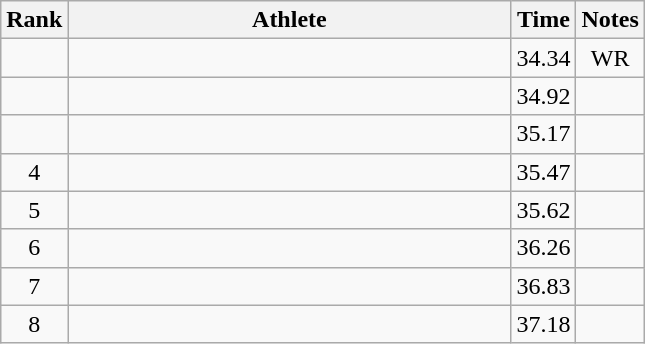<table class="wikitable" style="text-align:center">
<tr>
<th>Rank</th>
<th Style="width:18em">Athlete</th>
<th>Time</th>
<th>Notes</th>
</tr>
<tr>
<td></td>
<td style="text-align:left"></td>
<td>34.34</td>
<td>WR</td>
</tr>
<tr>
<td></td>
<td style="text-align:left"></td>
<td>34.92</td>
<td></td>
</tr>
<tr>
<td></td>
<td style="text-align:left"></td>
<td>35.17</td>
<td></td>
</tr>
<tr>
<td>4</td>
<td style="text-align:left"></td>
<td>35.47</td>
<td></td>
</tr>
<tr>
<td>5</td>
<td style="text-align:left"></td>
<td>35.62</td>
<td></td>
</tr>
<tr>
<td>6</td>
<td style="text-align:left"></td>
<td>36.26</td>
<td></td>
</tr>
<tr>
<td>7</td>
<td style="text-align:left"></td>
<td>36.83</td>
<td></td>
</tr>
<tr>
<td>8</td>
<td style="text-align:left"></td>
<td>37.18</td>
<td></td>
</tr>
</table>
